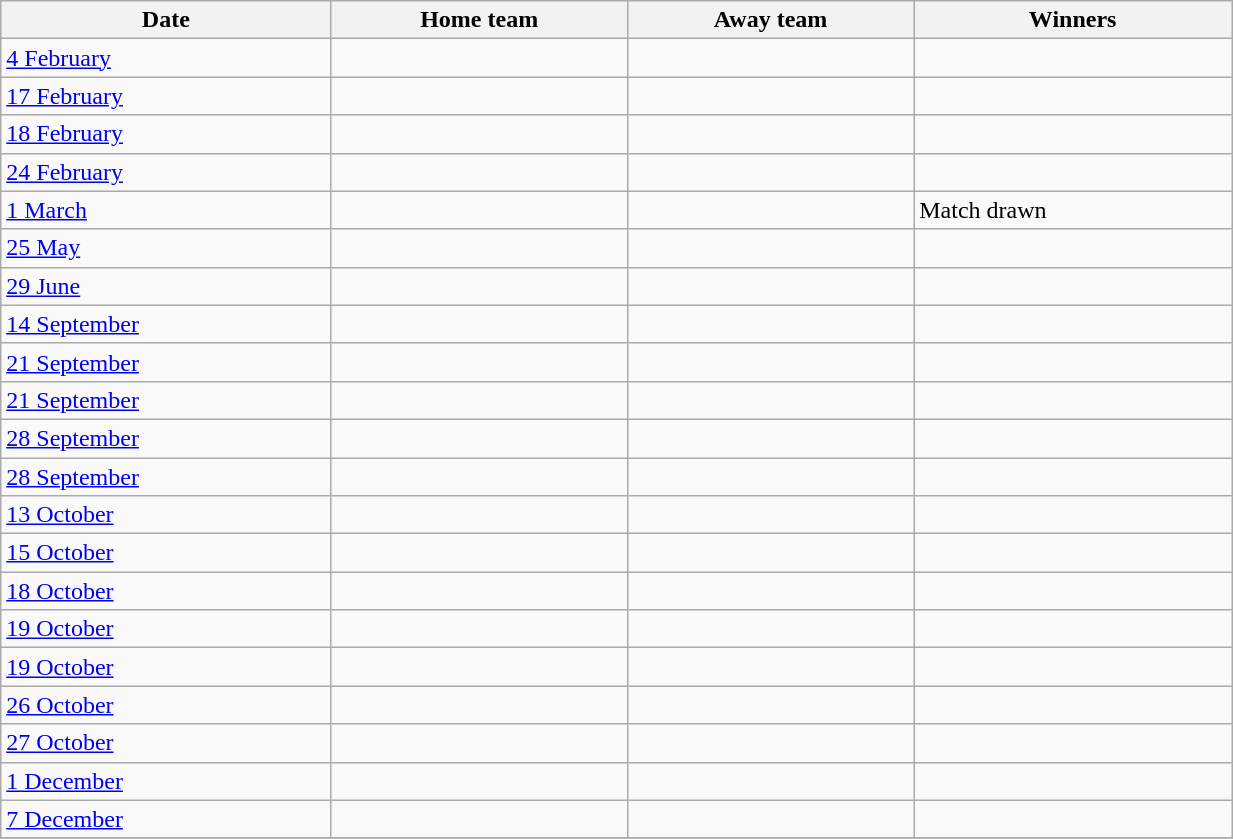<table class="wikitable unsortable" style="white-space:nowrap" width=65%>
<tr>
<th style="text-align:center;">Date</th>
<th style="text-align:center;">Home team</th>
<th style="text-align:center;">Away team</th>
<th style="text-align:center;">Winners</th>
</tr>
<tr>
<td><a href='#'>4 February</a></td>
<td></td>
<td></td>
<td></td>
</tr>
<tr>
<td><a href='#'>17 February</a></td>
<td></td>
<td></td>
<td></td>
</tr>
<tr>
<td><a href='#'>18 February</a></td>
<td></td>
<td></td>
<td></td>
</tr>
<tr>
<td><a href='#'>24 February</a></td>
<td></td>
<td></td>
<td></td>
</tr>
<tr>
<td><a href='#'>1 March</a></td>
<td></td>
<td></td>
<td>Match drawn</td>
</tr>
<tr>
<td><a href='#'>25 May</a></td>
<td></td>
<td></td>
<td></td>
</tr>
<tr>
<td><a href='#'>29 June</a></td>
<td></td>
<td></td>
<td></td>
</tr>
<tr>
<td><a href='#'>14 September</a></td>
<td></td>
<td></td>
<td></td>
</tr>
<tr>
<td><a href='#'>21 September</a></td>
<td></td>
<td></td>
<td></td>
</tr>
<tr>
<td><a href='#'>21 September</a></td>
<td></td>
<td></td>
<td></td>
</tr>
<tr>
<td><a href='#'>28 September</a></td>
<td></td>
<td></td>
<td></td>
</tr>
<tr>
<td><a href='#'>28 September</a></td>
<td></td>
<td></td>
<td></td>
</tr>
<tr>
<td><a href='#'>13 October</a></td>
<td></td>
<td></td>
<td></td>
</tr>
<tr>
<td><a href='#'>15 October</a></td>
<td></td>
<td></td>
<td></td>
</tr>
<tr>
<td><a href='#'>18 October</a></td>
<td></td>
<td></td>
<td></td>
</tr>
<tr>
<td><a href='#'>19 October</a></td>
<td></td>
<td></td>
<td></td>
</tr>
<tr>
<td><a href='#'>19 October</a></td>
<td></td>
<td></td>
<td></td>
</tr>
<tr>
<td><a href='#'>26 October</a></td>
<td></td>
<td></td>
<td></td>
</tr>
<tr>
<td><a href='#'>27 October</a></td>
<td></td>
<td></td>
<td></td>
</tr>
<tr>
<td><a href='#'>1 December</a></td>
<td></td>
<td></td>
<td></td>
</tr>
<tr>
<td><a href='#'>7 December</a></td>
<td></td>
<td></td>
<td></td>
</tr>
<tr>
</tr>
</table>
